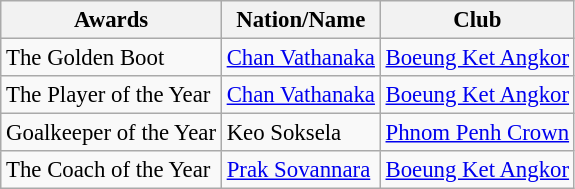<table class="wikitable" style="font-size: 95%;">
<tr>
<th>Awards</th>
<th>Nation/Name</th>
<th>Club</th>
</tr>
<tr>
<td>The Golden Boot</td>
<td> <a href='#'>Chan Vathanaka</a></td>
<td><a href='#'>Boeung Ket Angkor</a></td>
</tr>
<tr>
<td>The Player of the Year</td>
<td> <a href='#'>Chan Vathanaka</a></td>
<td><a href='#'>Boeung Ket Angkor</a></td>
</tr>
<tr>
<td>Goalkeeper of the Year</td>
<td> Keo Soksela</td>
<td><a href='#'>Phnom Penh Crown</a></td>
</tr>
<tr>
<td>The Coach of the Year</td>
<td> <a href='#'>Prak Sovannara</a></td>
<td><a href='#'>Boeung Ket Angkor</a></td>
</tr>
</table>
